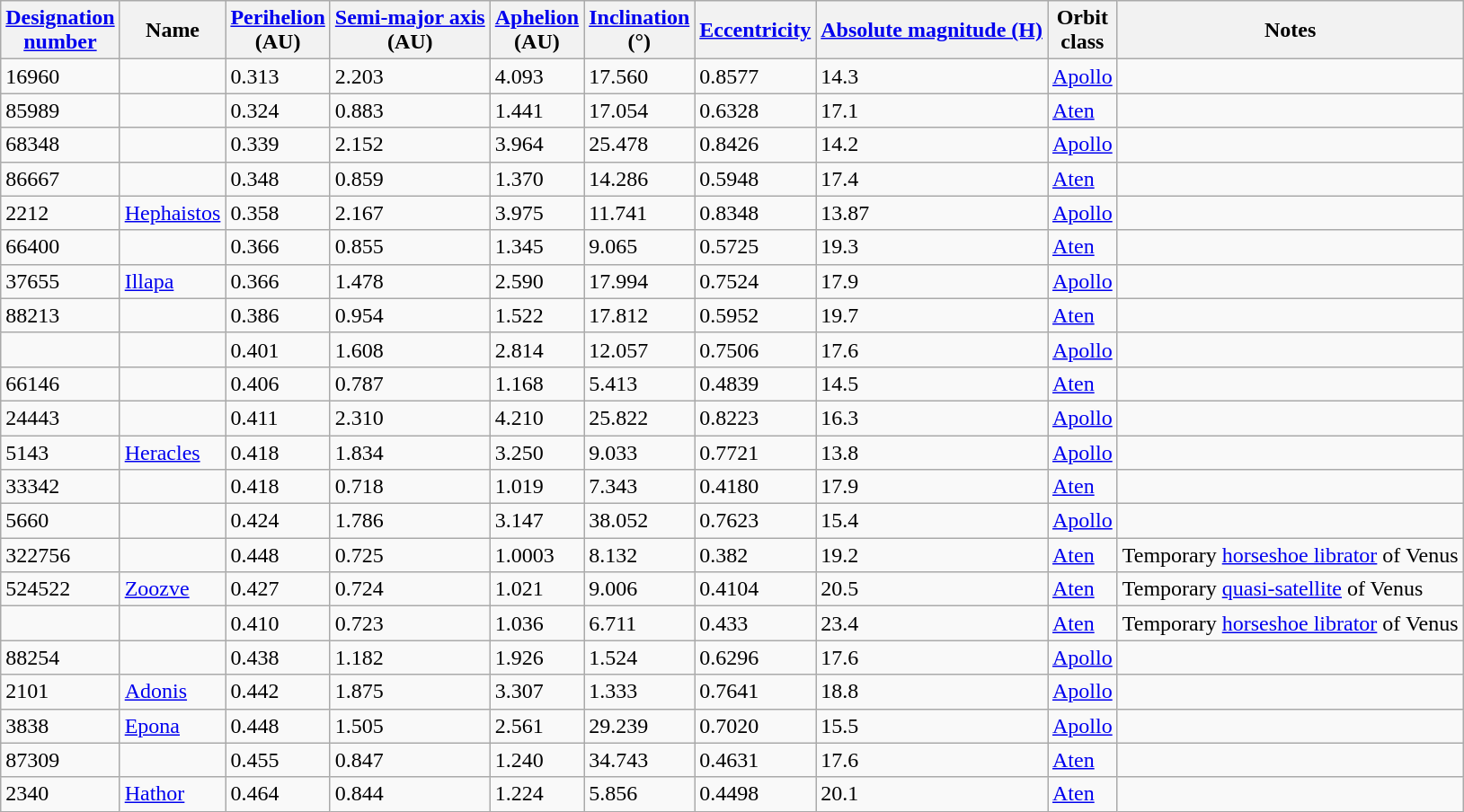<table class="wikitable sortable">
<tr>
<th><a href='#'>Designation<br>number</a></th>
<th>Name</th>
<th><a href='#'>Perihelion</a><br>(AU)</th>
<th><a href='#'>Semi-major axis</a><br>(AU)</th>
<th><a href='#'>Aphelion</a><br>(AU)</th>
<th><a href='#'>Inclination</a><br>(°)</th>
<th><a href='#'>Eccentricity</a></th>
<th><a href='#'>Absolute magnitude (H)</a></th>
<th class="unsortable">Orbit<br>class</th>
<th class="unsortable">Notes</th>
</tr>
<tr>
<td>16960</td>
<td></td>
<td>0.313</td>
<td>2.203</td>
<td>4.093</td>
<td>17.560</td>
<td>0.8577</td>
<td>14.3</td>
<td><a href='#'>Apollo</a></td>
<td></td>
</tr>
<tr>
<td>85989</td>
<td></td>
<td>0.324</td>
<td>0.883</td>
<td>1.441</td>
<td>17.054</td>
<td>0.6328</td>
<td>17.1</td>
<td><a href='#'>Aten</a></td>
<td></td>
</tr>
<tr>
<td>68348</td>
<td></td>
<td>0.339</td>
<td>2.152</td>
<td>3.964</td>
<td>25.478</td>
<td>0.8426</td>
<td>14.2</td>
<td><a href='#'>Apollo</a></td>
<td></td>
</tr>
<tr>
<td>86667</td>
<td></td>
<td>0.348</td>
<td>0.859</td>
<td>1.370</td>
<td>14.286</td>
<td>0.5948</td>
<td>17.4</td>
<td><a href='#'>Aten</a></td>
<td></td>
</tr>
<tr>
<td>2212</td>
<td><a href='#'>Hephaistos</a></td>
<td>0.358</td>
<td>2.167</td>
<td>3.975</td>
<td>11.741</td>
<td>0.8348</td>
<td>13.87</td>
<td><a href='#'>Apollo</a></td>
<td></td>
</tr>
<tr>
<td>66400</td>
<td></td>
<td>0.366</td>
<td>0.855</td>
<td>1.345</td>
<td>9.065</td>
<td>0.5725</td>
<td>19.3</td>
<td><a href='#'>Aten</a></td>
<td></td>
</tr>
<tr>
<td>37655</td>
<td><a href='#'>Illapa</a></td>
<td>0.366</td>
<td>1.478</td>
<td>2.590</td>
<td>17.994</td>
<td>0.7524</td>
<td>17.9</td>
<td><a href='#'>Apollo</a></td>
<td></td>
</tr>
<tr>
<td>88213</td>
<td></td>
<td>0.386</td>
<td>0.954</td>
<td>1.522</td>
<td>17.812</td>
<td>0.5952</td>
<td>19.7</td>
<td><a href='#'>Aten</a></td>
<td></td>
</tr>
<tr>
<td></td>
<td></td>
<td>0.401</td>
<td>1.608</td>
<td>2.814</td>
<td>12.057</td>
<td>0.7506</td>
<td>17.6</td>
<td><a href='#'>Apollo</a></td>
<td></td>
</tr>
<tr>
<td>66146</td>
<td></td>
<td>0.406</td>
<td>0.787</td>
<td>1.168</td>
<td>5.413</td>
<td>0.4839</td>
<td>14.5</td>
<td><a href='#'>Aten</a></td>
<td></td>
</tr>
<tr>
<td>24443</td>
<td></td>
<td>0.411</td>
<td>2.310</td>
<td>4.210</td>
<td>25.822</td>
<td>0.8223</td>
<td>16.3</td>
<td><a href='#'>Apollo</a></td>
<td></td>
</tr>
<tr>
<td>5143</td>
<td><a href='#'>Heracles</a></td>
<td>0.418</td>
<td>1.834</td>
<td>3.250</td>
<td>9.033</td>
<td>0.7721</td>
<td>13.8</td>
<td><a href='#'>Apollo</a></td>
<td></td>
</tr>
<tr>
<td>33342</td>
<td></td>
<td>0.418</td>
<td>0.718</td>
<td>1.019</td>
<td>7.343</td>
<td>0.4180</td>
<td>17.9</td>
<td><a href='#'>Aten</a></td>
<td></td>
</tr>
<tr>
<td>5660</td>
<td></td>
<td>0.424</td>
<td>1.786</td>
<td>3.147</td>
<td>38.052</td>
<td>0.7623</td>
<td>15.4</td>
<td><a href='#'>Apollo</a></td>
<td></td>
</tr>
<tr>
<td>322756</td>
<td></td>
<td>0.448</td>
<td>0.725</td>
<td>1.0003</td>
<td>8.132</td>
<td>0.382</td>
<td>19.2</td>
<td><a href='#'>Aten</a></td>
<td>Temporary <a href='#'>horseshoe librator</a> of Venus</td>
</tr>
<tr>
<td>524522</td>
<td><a href='#'>Zoozve</a></td>
<td>0.427</td>
<td>0.724</td>
<td>1.021</td>
<td>9.006</td>
<td>0.4104</td>
<td>20.5</td>
<td><a href='#'>Aten</a></td>
<td>Temporary <a href='#'>quasi-satellite</a> of Venus</td>
</tr>
<tr>
<td></td>
<td></td>
<td>0.410</td>
<td>0.723</td>
<td>1.036</td>
<td>6.711</td>
<td>0.433</td>
<td>23.4</td>
<td><a href='#'>Aten</a></td>
<td>Temporary <a href='#'>horseshoe librator</a> of Venus</td>
</tr>
<tr>
<td>88254</td>
<td></td>
<td>0.438</td>
<td>1.182</td>
<td>1.926</td>
<td>1.524</td>
<td>0.6296</td>
<td>17.6</td>
<td><a href='#'>Apollo</a></td>
<td></td>
</tr>
<tr>
<td>2101</td>
<td><a href='#'>Adonis</a></td>
<td>0.442</td>
<td>1.875</td>
<td>3.307</td>
<td>1.333</td>
<td>0.7641</td>
<td>18.8</td>
<td><a href='#'>Apollo</a></td>
<td></td>
</tr>
<tr>
<td>3838</td>
<td><a href='#'>Epona</a></td>
<td>0.448</td>
<td>1.505</td>
<td>2.561</td>
<td>29.239</td>
<td>0.7020</td>
<td>15.5</td>
<td><a href='#'>Apollo</a></td>
<td></td>
</tr>
<tr>
<td>87309</td>
<td></td>
<td>0.455</td>
<td>0.847</td>
<td>1.240</td>
<td>34.743</td>
<td>0.4631</td>
<td>17.6</td>
<td><a href='#'>Aten</a></td>
<td></td>
</tr>
<tr>
<td>2340</td>
<td><a href='#'>Hathor</a></td>
<td>0.464</td>
<td>0.844</td>
<td>1.224</td>
<td>5.856</td>
<td>0.4498</td>
<td>20.1</td>
<td><a href='#'>Aten</a></td>
<td></td>
</tr>
</table>
